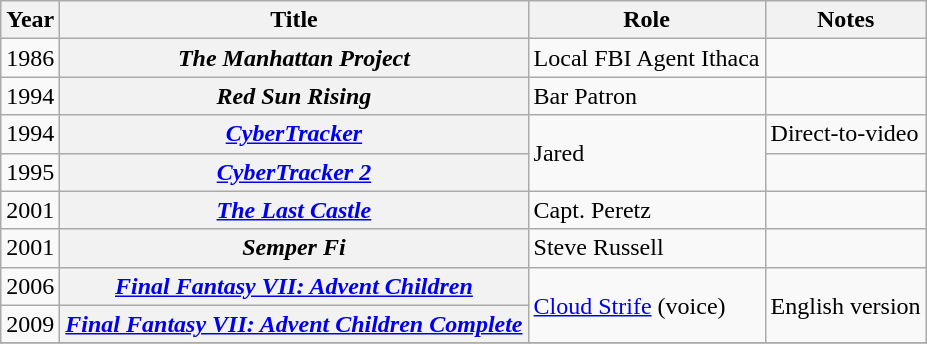<table class="wikitable plainrowheaders sortable">
<tr>
<th scope="col">Year</th>
<th scope="col">Title</th>
<th scope="col">Role</th>
<th class="unsortable">Notes</th>
</tr>
<tr>
<td>1986</td>
<th scope="row"><em>The Manhattan Project</em></th>
<td>Local FBI Agent Ithaca</td>
<td></td>
</tr>
<tr>
<td>1994</td>
<th scope="row"><em>Red Sun Rising</em></th>
<td>Bar Patron</td>
<td></td>
</tr>
<tr>
<td>1994</td>
<th scope="row"><em><a href='#'>CyberTracker</a></em></th>
<td rowspan="2">Jared</td>
<td>Direct-to-video</td>
</tr>
<tr>
<td>1995</td>
<th scope="row"><em><a href='#'>CyberTracker 2</a></em></th>
<td></td>
</tr>
<tr>
<td>2001</td>
<th scope="row"><em><a href='#'>The Last Castle</a></em></th>
<td>Capt. Peretz</td>
<td></td>
</tr>
<tr>
<td>2001</td>
<th scope="row"><em>Semper Fi</em></th>
<td>Steve Russell</td>
<td></td>
</tr>
<tr>
<td>2006</td>
<th scope="row"><em><a href='#'>Final Fantasy VII: Advent Children</a></em></th>
<td rowspan="2"><a href='#'>Cloud Strife</a> (voice)</td>
<td rowspan="2">English version</td>
</tr>
<tr>
<td>2009</td>
<th scope="row"><em><a href='#'>Final Fantasy VII: Advent Children Complete</a></em></th>
</tr>
<tr>
</tr>
</table>
